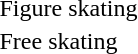<table>
<tr>
<td>Figure skating<br></td>
<td></td>
<td></td>
<td></td>
</tr>
<tr>
<td>Free skating<br></td>
<td></td>
<td></td>
<td></td>
</tr>
<tr>
</tr>
</table>
